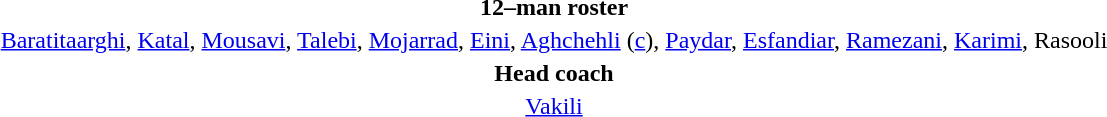<table style="text-align:center; margin-top:2em; margin-left:auto; margin-right:auto">
<tr>
<td><strong>12–man roster</strong></td>
</tr>
<tr>
<td><a href='#'>Baratitaarghi</a>, <a href='#'>Katal</a>, <a href='#'>Mousavi</a>, <a href='#'>Talebi</a>, <a href='#'>Mojarrad</a>, <a href='#'>Eini</a>, <a href='#'>Aghchehli</a> (<a href='#'>c</a>), <a href='#'>Paydar</a>, <a href='#'>Esfandiar</a>, <a href='#'>Ramezani</a>, <a href='#'>Karimi</a>, Rasooli</td>
</tr>
<tr>
<td><strong>Head coach</strong></td>
</tr>
<tr>
<td><a href='#'>Vakili</a></td>
</tr>
</table>
